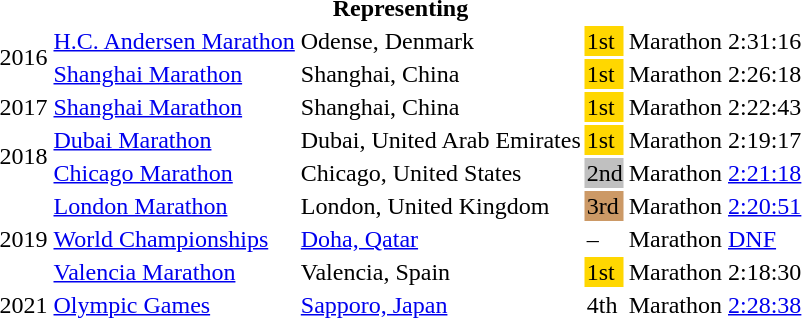<table>
<tr>
<th colspan="6">Representing </th>
</tr>
<tr>
<td rowspan=2>2016</td>
<td><a href='#'>H.C. Andersen Marathon</a></td>
<td>Odense, Denmark</td>
<td bgcolor=gold>1st</td>
<td>Marathon</td>
<td>2:31:16</td>
</tr>
<tr>
<td><a href='#'>Shanghai Marathon</a></td>
<td>Shanghai, China</td>
<td bgcolor=gold>1st</td>
<td>Marathon</td>
<td>2:26:18</td>
</tr>
<tr>
<td>2017</td>
<td><a href='#'>Shanghai Marathon</a></td>
<td>Shanghai, China</td>
<td bgcolor=gold>1st</td>
<td>Marathon</td>
<td>2:22:43</td>
</tr>
<tr>
<td rowspan=2>2018</td>
<td><a href='#'>Dubai Marathon</a></td>
<td>Dubai, United Arab Emirates</td>
<td bgcolor=gold>1st</td>
<td>Marathon</td>
<td>2:19:17</td>
</tr>
<tr>
<td><a href='#'>Chicago Marathon</a></td>
<td>Chicago, United States</td>
<td bgcolor=silver>2nd</td>
<td>Marathon</td>
<td><a href='#'>2:21:18</a></td>
</tr>
<tr>
<td rowspan=3>2019</td>
<td><a href='#'>London Marathon</a></td>
<td>London, United Kingdom</td>
<td bgcolor=cc9966>3rd</td>
<td>Marathon</td>
<td><a href='#'>2:20:51</a></td>
</tr>
<tr>
<td><a href='#'>World Championships</a></td>
<td><a href='#'>Doha, Qatar</a></td>
<td>–</td>
<td>Marathon</td>
<td><a href='#'>DNF</a></td>
</tr>
<tr>
<td><a href='#'>Valencia Marathon</a></td>
<td>Valencia, Spain</td>
<td bgcolor=gold>1st</td>
<td>Marathon</td>
<td>2:18:30</td>
</tr>
<tr>
<td>2021</td>
<td><a href='#'>Olympic Games</a></td>
<td><a href='#'>Sapporo, Japan</a></td>
<td>4th</td>
<td>Marathon</td>
<td><a href='#'>2:28:38</a></td>
</tr>
</table>
